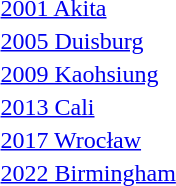<table>
<tr>
<td><a href='#'>2001 Akita</a></td>
<td></td>
<td></td>
<td></td>
<td></td>
</tr>
<tr>
<td><a href='#'>2005 Duisburg</a></td>
<td> </td>
<td></td>
<td></td>
<td></td>
</tr>
<tr>
<td><a href='#'>2009 Kaohsiung</a></td>
<td></td>
<td></td>
<td></td>
<td></td>
</tr>
<tr>
<td><a href='#'>2013 Cali</a></td>
<td></td>
<td></td>
<td></td>
<td></td>
</tr>
<tr>
<td><a href='#'>2017 Wrocław</a></td>
<td> </td>
<td></td>
<td></td>
<td></td>
</tr>
<tr>
<td><a href='#'>2022 Birmingham</a></td>
<td> </td>
<td></td>
<td></td>
<td></td>
</tr>
</table>
